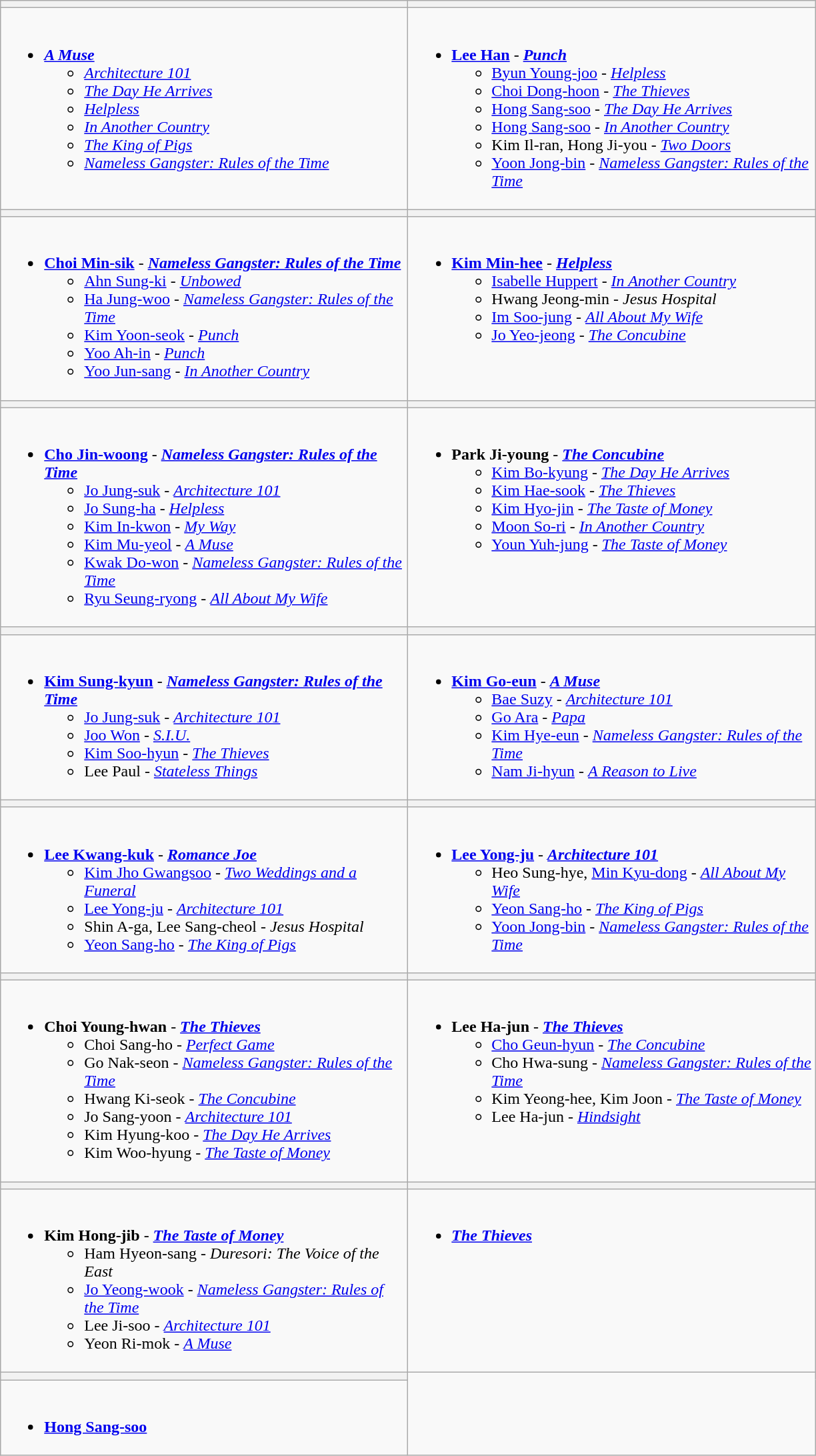<table class="wikitable">
<tr>
<th style="width:400px;"></th>
<th style="width:400px;"></th>
</tr>
<tr>
<td valign="top"><br><ul><li><strong><em><a href='#'>A Muse</a></em></strong><ul><li><em><a href='#'>Architecture 101</a></em></li><li><em><a href='#'>The Day He Arrives</a></em></li><li><em><a href='#'>Helpless</a></em></li><li><em><a href='#'>In Another Country</a></em></li><li><em><a href='#'>The King of Pigs</a></em></li><li><em><a href='#'>Nameless Gangster: Rules of the Time</a></em></li></ul></li></ul></td>
<td valign="top"><br><ul><li><strong><a href='#'>Lee Han</a></strong> - <strong><em><a href='#'>Punch</a></em></strong><ul><li><a href='#'>Byun Young-joo</a> - <em><a href='#'>Helpless</a></em></li><li><a href='#'>Choi Dong-hoon</a> - <em><a href='#'>The Thieves</a></em></li><li><a href='#'>Hong Sang-soo</a> - <em><a href='#'>The Day He Arrives</a></em></li><li><a href='#'>Hong Sang-soo</a> - <em><a href='#'>In Another Country</a></em></li><li>Kim Il-ran, Hong Ji-you - <em><a href='#'>Two Doors</a></em></li><li><a href='#'>Yoon Jong-bin</a> - <em><a href='#'>Nameless Gangster: Rules of the Time</a></em></li></ul></li></ul></td>
</tr>
<tr>
<th></th>
<th></th>
</tr>
<tr>
<td valign="top"><br><ul><li><strong><a href='#'>Choi Min-sik</a></strong> - <strong><em><a href='#'>Nameless Gangster: Rules of the Time</a></em></strong><ul><li><a href='#'>Ahn Sung-ki</a> - <em><a href='#'>Unbowed</a></em></li><li><a href='#'>Ha Jung-woo</a> - <em><a href='#'>Nameless Gangster: Rules of the Time</a></em></li><li><a href='#'>Kim Yoon-seok</a> - <em><a href='#'>Punch</a></em></li><li><a href='#'>Yoo Ah-in</a> - <em><a href='#'>Punch</a></em></li><li><a href='#'>Yoo Jun-sang</a> - <em><a href='#'>In Another Country</a></em></li></ul></li></ul></td>
<td valign="top"><br><ul><li><strong><a href='#'>Kim Min-hee</a></strong> - <strong><em><a href='#'>Helpless</a></em></strong><ul><li><a href='#'>Isabelle Huppert</a> - <em><a href='#'>In Another Country</a></em></li><li>Hwang Jeong-min - <em>Jesus Hospital</em></li><li><a href='#'>Im Soo-jung</a> - <em><a href='#'>All About My Wife</a></em></li><li><a href='#'>Jo Yeo-jeong</a> - <em><a href='#'>The Concubine</a></em></li></ul></li></ul></td>
</tr>
<tr>
<th></th>
<th></th>
</tr>
<tr>
<td valign="top"><br><ul><li><strong><a href='#'>Cho Jin-woong</a></strong> - <strong><em><a href='#'>Nameless Gangster: Rules of the Time</a></em></strong><ul><li><a href='#'>Jo Jung-suk</a> - <em><a href='#'>Architecture 101</a></em></li><li><a href='#'>Jo Sung-ha</a> - <em><a href='#'>Helpless</a></em></li><li><a href='#'>Kim In-kwon</a> - <em><a href='#'>My Way</a></em></li><li><a href='#'>Kim Mu-yeol</a> - <em><a href='#'>A Muse</a></em></li><li><a href='#'>Kwak Do-won</a> - <em><a href='#'>Nameless Gangster: Rules of the Time</a></em></li><li><a href='#'>Ryu Seung-ryong</a> - <em><a href='#'>All About My Wife</a></em></li></ul></li></ul></td>
<td valign="top"><br><ul><li><strong>Park Ji-young</strong> - <strong><em><a href='#'>The Concubine</a></em></strong><ul><li><a href='#'>Kim Bo-kyung</a> - <em><a href='#'>The Day He Arrives</a></em></li><li><a href='#'>Kim Hae-sook</a> - <em><a href='#'>The Thieves</a></em></li><li><a href='#'>Kim Hyo-jin</a> - <em><a href='#'>The Taste of Money</a></em></li><li><a href='#'>Moon So-ri</a> - <em><a href='#'>In Another Country</a></em></li><li><a href='#'>Youn Yuh-jung</a> - <em><a href='#'>The Taste of Money</a></em></li></ul></li></ul></td>
</tr>
<tr>
<th></th>
<th></th>
</tr>
<tr>
<td valign="top"><br><ul><li><strong><a href='#'>Kim Sung-kyun</a></strong>  - <strong><em><a href='#'>Nameless Gangster: Rules of the Time</a></em></strong><ul><li><a href='#'>Jo Jung-suk</a> - <em><a href='#'>Architecture 101</a></em></li><li><a href='#'>Joo Won</a> - <em><a href='#'>S.I.U.</a></em></li><li><a href='#'>Kim Soo-hyun</a> - <em><a href='#'>The Thieves</a></em></li><li>Lee Paul  - <em><a href='#'>Stateless Things</a></em></li></ul></li></ul></td>
<td valign="top"><br><ul><li><strong><a href='#'>Kim Go-eun</a></strong> - <strong><em><a href='#'>A Muse</a></em></strong><ul><li><a href='#'>Bae Suzy</a> - <em><a href='#'>Architecture 101</a></em></li><li><a href='#'>Go Ara</a> - <em><a href='#'>Papa</a></em></li><li><a href='#'>Kim Hye-eun</a>  - <em><a href='#'>Nameless Gangster: Rules of the Time</a></em></li><li><a href='#'>Nam Ji-hyun</a> - <em><a href='#'>A Reason to Live</a></em></li></ul></li></ul></td>
</tr>
<tr>
<th></th>
<th></th>
</tr>
<tr>
<td valign="top"><br><ul><li><strong><a href='#'>Lee Kwang-kuk</a></strong>  - <strong><em><a href='#'>Romance Joe</a></em></strong><ul><li><a href='#'>Kim Jho Gwangsoo</a> - <em><a href='#'>Two Weddings and a Funeral</a></em></li><li><a href='#'>Lee Yong-ju</a> - <em><a href='#'>Architecture 101</a></em></li><li>Shin A-ga, Lee Sang-cheol - <em>Jesus Hospital</em></li><li><a href='#'>Yeon Sang-ho</a> - <em><a href='#'>The King of Pigs</a></em></li></ul></li></ul></td>
<td valign="top"><br><ul><li><strong><a href='#'>Lee Yong-ju</a></strong> - <strong><em><a href='#'>Architecture 101</a></em></strong><ul><li>Heo Sung-hye, <a href='#'>Min Kyu-dong</a> - <em><a href='#'>All About My Wife</a></em></li><li><a href='#'>Yeon Sang-ho</a> - <em><a href='#'>The King of Pigs</a></em></li><li><a href='#'>Yoon Jong-bin</a> - <em><a href='#'>Nameless Gangster: Rules of the Time</a></em></li></ul></li></ul></td>
</tr>
<tr>
<th></th>
<th></th>
</tr>
<tr>
<td valign="top"><br><ul><li><strong>Choi Young-hwan</strong> - <strong><em><a href='#'>The Thieves</a></em></strong><ul><li>Choi Sang-ho - <em><a href='#'>Perfect Game</a></em></li><li>Go Nak-seon - <em><a href='#'>Nameless Gangster: Rules of the Time</a></em></li><li>Hwang Ki-seok - <em><a href='#'>The Concubine</a></em></li><li>Jo Sang-yoon - <em><a href='#'>Architecture 101</a></em></li><li>Kim Hyung-koo - <em><a href='#'>The Day He Arrives</a></em></li><li>Kim Woo-hyung - <em><a href='#'>The Taste of Money</a></em></li></ul></li></ul></td>
<td valign="top"><br><ul><li><strong>Lee Ha-jun</strong> - <strong><em><a href='#'>The Thieves</a></em></strong><ul><li><a href='#'>Cho Geun-hyun</a> - <em><a href='#'>The Concubine</a></em></li><li>Cho Hwa-sung - <em><a href='#'>Nameless Gangster: Rules of the Time</a></em></li><li>Kim Yeong-hee, Kim Joon - <em><a href='#'>The Taste of Money</a></em></li><li>Lee Ha-jun - <em><a href='#'>Hindsight</a></em></li></ul></li></ul></td>
</tr>
<tr>
<th></th>
<th></th>
</tr>
<tr>
<td valign="top"><br><ul><li><strong>Kim Hong-jib</strong> - <strong><em><a href='#'>The Taste of Money</a></em></strong><ul><li>Ham Hyeon-sang - <em>Duresori: The Voice of the East</em></li><li><a href='#'>Jo Yeong-wook</a> - <em><a href='#'>Nameless Gangster: Rules of the Time</a></em></li><li>Lee Ji-soo - <em><a href='#'>Architecture 101</a></em></li><li>Yeon Ri-mok - <em><a href='#'>A Muse</a></em></li></ul></li></ul></td>
<td valign="top"><br><ul><li><strong><em><a href='#'>The Thieves</a></em></strong></li></ul></td>
</tr>
<tr>
<th></th>
</tr>
<tr>
<td valign="top"><br><ul><li><strong><a href='#'>Hong Sang-soo</a></strong></li></ul></td>
</tr>
</table>
